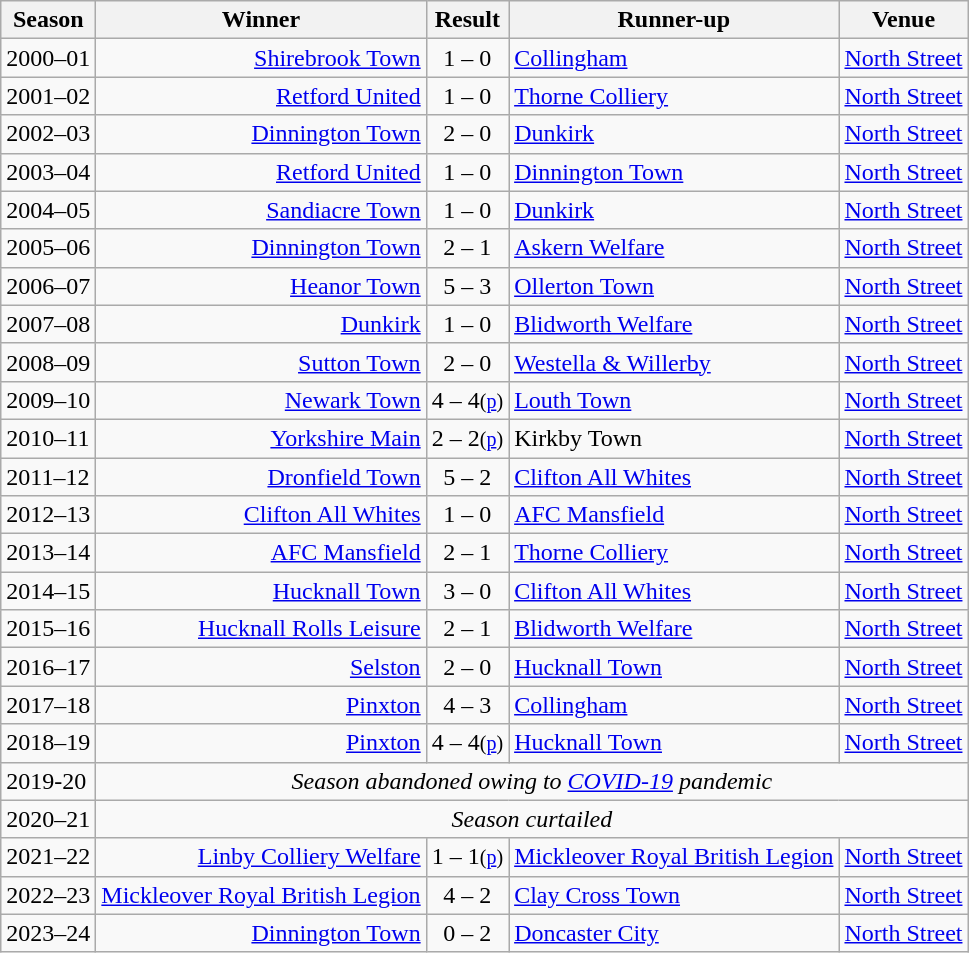<table class="wikitable">
<tr>
<th>Season</th>
<th>Winner</th>
<th>Result</th>
<th>Runner-up</th>
<th>Venue</th>
</tr>
<tr>
<td>2000–01</td>
<td align="right"><a href='#'>Shirebrook Town</a></td>
<td style="text-align:center;">1 – 0</td>
<td><a href='#'>Collingham</a></td>
<td><a href='#'>North Street</a></td>
</tr>
<tr>
<td>2001–02</td>
<td align="right"><a href='#'>Retford United</a></td>
<td style="text-align:center;">1 – 0</td>
<td><a href='#'>Thorne Colliery</a></td>
<td><a href='#'>North Street</a></td>
</tr>
<tr>
<td>2002–03</td>
<td align="right"><a href='#'>Dinnington Town</a></td>
<td style="text-align:center;">2 – 0</td>
<td><a href='#'>Dunkirk</a></td>
<td><a href='#'>North Street</a></td>
</tr>
<tr>
<td>2003–04</td>
<td align="right"><a href='#'>Retford United</a></td>
<td style="text-align:center;">1 – 0</td>
<td><a href='#'>Dinnington Town</a></td>
<td><a href='#'>North Street</a></td>
</tr>
<tr>
<td>2004–05</td>
<td align="right"><a href='#'>Sandiacre Town</a></td>
<td style="text-align:center;">1 – 0</td>
<td><a href='#'>Dunkirk</a></td>
<td><a href='#'>North Street</a></td>
</tr>
<tr>
<td>2005–06</td>
<td align="right"><a href='#'>Dinnington Town</a></td>
<td style="text-align:center;">2 – 1</td>
<td><a href='#'>Askern Welfare</a></td>
<td><a href='#'>North Street</a></td>
</tr>
<tr>
<td>2006–07</td>
<td align="right"><a href='#'>Heanor Town</a></td>
<td style="text-align:center;">5 – 3</td>
<td><a href='#'>Ollerton Town</a></td>
<td><a href='#'>North Street</a></td>
</tr>
<tr>
<td>2007–08</td>
<td align="right"><a href='#'>Dunkirk</a></td>
<td style="text-align:center;">1 – 0</td>
<td><a href='#'>Blidworth Welfare</a></td>
<td><a href='#'>North Street</a></td>
</tr>
<tr>
<td>2008–09</td>
<td align="right"><a href='#'>Sutton Town</a></td>
<td style="text-align:center;">2 – 0</td>
<td><a href='#'>Westella & Willerby</a></td>
<td><a href='#'>North Street</a></td>
</tr>
<tr>
<td>2009–10</td>
<td align="right"><a href='#'>Newark Town</a></td>
<td style="text-align:center;">4 – 4<small>(<a href='#'>p</a>)</small></td>
<td><a href='#'>Louth Town</a></td>
<td><a href='#'>North Street</a></td>
</tr>
<tr>
<td>2010–11</td>
<td align="right"><a href='#'>Yorkshire Main</a></td>
<td style="text-align:center;">2 – 2<small>(<a href='#'>p</a>)</small></td>
<td>Kirkby Town</td>
<td><a href='#'>North Street</a></td>
</tr>
<tr>
<td>2011–12</td>
<td align="right"><a href='#'>Dronfield Town</a></td>
<td style="text-align:center;">5 – 2</td>
<td><a href='#'>Clifton All Whites</a></td>
<td><a href='#'>North Street</a></td>
</tr>
<tr>
<td>2012–13</td>
<td align="right"><a href='#'>Clifton All Whites</a></td>
<td style="text-align:center;">1 – 0</td>
<td><a href='#'>AFC Mansfield</a></td>
<td><a href='#'>North Street</a></td>
</tr>
<tr>
<td>2013–14</td>
<td align="right"><a href='#'>AFC Mansfield</a></td>
<td style="text-align:center;">2 – 1</td>
<td><a href='#'>Thorne Colliery</a></td>
<td><a href='#'>North Street</a></td>
</tr>
<tr>
<td>2014–15</td>
<td align="right"><a href='#'>Hucknall Town</a></td>
<td style="text-align:center;">3 – 0</td>
<td><a href='#'>Clifton All Whites</a></td>
<td><a href='#'>North Street</a></td>
</tr>
<tr>
<td>2015–16</td>
<td align="right"><a href='#'>Hucknall Rolls Leisure</a></td>
<td style="text-align:center;">2 – 1</td>
<td><a href='#'>Blidworth Welfare</a></td>
<td><a href='#'>North Street</a></td>
</tr>
<tr>
<td>2016–17</td>
<td align="right"><a href='#'>Selston</a></td>
<td style="text-align:center;">2 – 0</td>
<td><a href='#'>Hucknall Town</a></td>
<td><a href='#'>North Street</a></td>
</tr>
<tr>
<td>2017–18</td>
<td align="right"><a href='#'>Pinxton</a></td>
<td style="text-align:center;">4 – 3</td>
<td><a href='#'>Collingham</a></td>
<td><a href='#'>North Street</a></td>
</tr>
<tr>
<td>2018–19</td>
<td align="right"><a href='#'>Pinxton</a></td>
<td style="text-align:center;">4 – 4<small>(<a href='#'>p</a>)</small></td>
<td><a href='#'>Hucknall Town</a></td>
<td><a href='#'>North Street</a></td>
</tr>
<tr>
<td>2019-20</td>
<td colspan="4" style="text-align:center;"><em>Season abandoned owing to <a href='#'>COVID-19</a> pandemic</em></td>
</tr>
<tr>
<td>2020–21</td>
<td colspan="4" style="text-align:center;"><em>Season curtailed</em></td>
</tr>
<tr>
<td>2021–22</td>
<td align="right"><a href='#'>Linby Colliery Welfare</a></td>
<td style="text-align:center;">1 – 1<small>(<a href='#'>p</a>)</small></td>
<td><a href='#'>Mickleover Royal British Legion</a></td>
<td><a href='#'>North Street</a></td>
</tr>
<tr>
<td>2022–23</td>
<td align="right"><a href='#'>Mickleover Royal British Legion</a></td>
<td style="text-align:center;">4 – 2</td>
<td><a href='#'>Clay Cross Town</a></td>
<td><a href='#'>North Street</a><br></td>
</tr>
<tr>
<td>2023–24</td>
<td align="right"><a href='#'>Dinnington Town</a></td>
<td style="text-align:center;">0 – 2</td>
<td><a href='#'>Doncaster City</a></td>
<td><a href='#'>North Street</a></td>
</tr>
</table>
